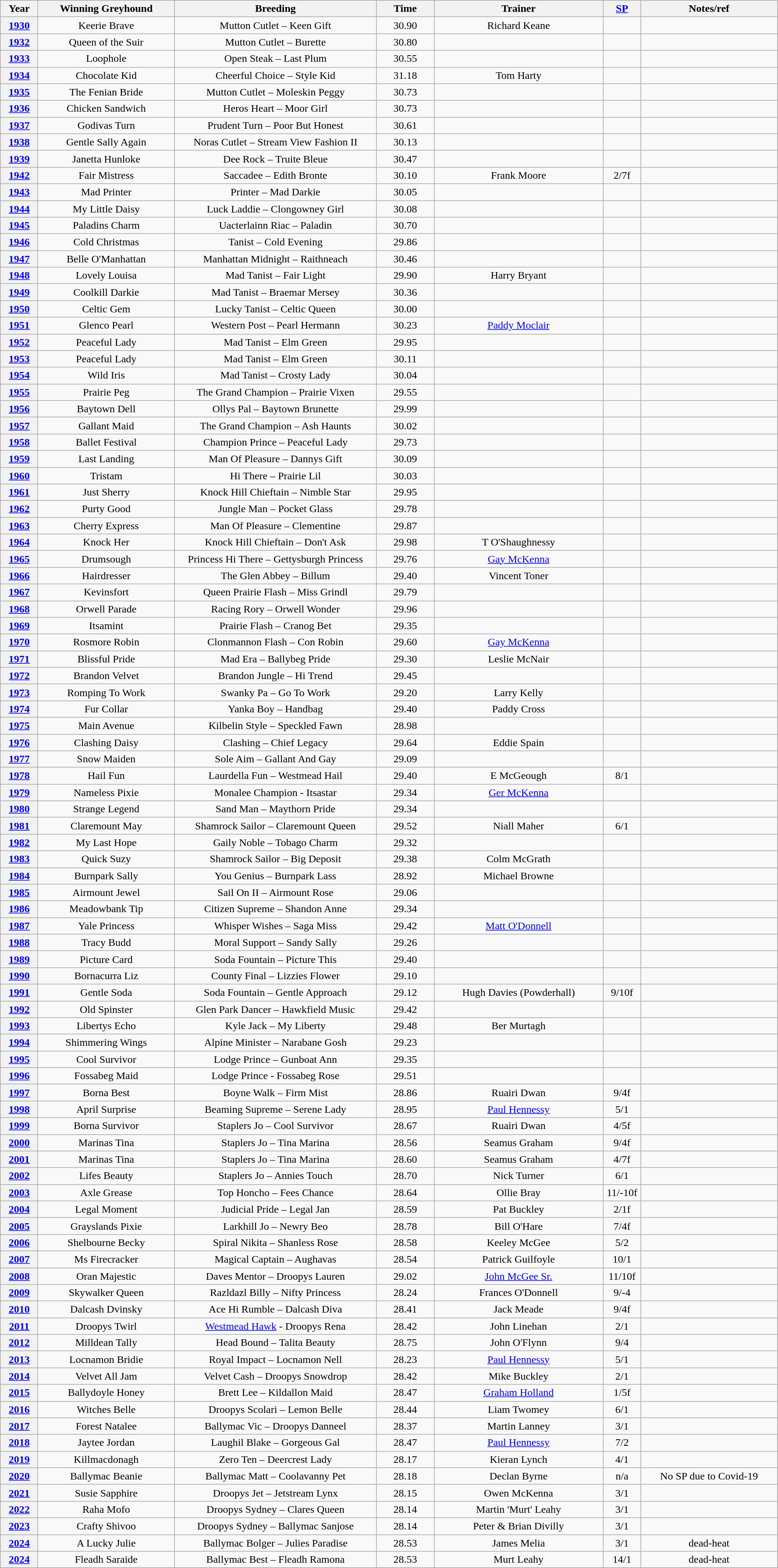<table class="wikitable" style="text-align:center">
<tr>
<th width=50>Year</th>
<th width=200>Winning Greyhound</th>
<th width=300>Breeding</th>
<th width=80>Time</th>
<th width=250>Trainer</th>
<th width=50><a href='#'>SP</a></th>
<th width=200>Notes/ref</th>
</tr>
<tr>
<th><a href='#'>1930</a></th>
<td>Keerie Brave</td>
<td>Mutton Cutlet – Keen Gift</td>
<td>30.90</td>
<td>Richard Keane</td>
<td></td>
<td></td>
</tr>
<tr>
<th><a href='#'>1932</a></th>
<td>Queen of the Suir</td>
<td>Mutton Cutlet – Burette</td>
<td>30.80</td>
<td></td>
<td></td>
<td></td>
</tr>
<tr>
<th><a href='#'>1933</a></th>
<td>Loophole</td>
<td>Open Steak – Last Plum</td>
<td>30.55</td>
<td></td>
<td></td>
<td></td>
</tr>
<tr>
<th><a href='#'>1934</a></th>
<td>Chocolate Kid</td>
<td>Cheerful Choice – Style Kid</td>
<td>31.18</td>
<td>Tom Harty</td>
<td></td>
<td></td>
</tr>
<tr>
<th><a href='#'>1935</a></th>
<td>The Fenian Bride</td>
<td>Mutton Cutlet – Moleskin Peggy</td>
<td>30.73</td>
<td></td>
<td></td>
<td></td>
</tr>
<tr>
<th><a href='#'>1936</a></th>
<td>Chicken Sandwich</td>
<td>Heros Heart – Moor Girl</td>
<td>30.73</td>
<td></td>
<td></td>
<td></td>
</tr>
<tr>
<th><a href='#'>1937</a></th>
<td>Godivas Turn</td>
<td>Prudent Turn – Poor But Honest</td>
<td>30.61</td>
<td></td>
<td></td>
<td></td>
</tr>
<tr>
<th><a href='#'>1938</a></th>
<td>Gentle Sally Again</td>
<td>Noras Cutlet – Stream View Fashion II</td>
<td>30.13</td>
<td></td>
<td></td>
<td></td>
</tr>
<tr>
<th><a href='#'>1939</a></th>
<td>Janetta Hunloke</td>
<td>Dee Rock – Truite Bleue</td>
<td>30.47</td>
<td></td>
<td></td>
<td></td>
</tr>
<tr>
<th><a href='#'>1942</a></th>
<td>Fair Mistress</td>
<td>Saccadee – Edith Bronte</td>
<td>30.10</td>
<td>Frank Moore</td>
<td>2/7f</td>
<td></td>
</tr>
<tr>
<th><a href='#'>1943</a></th>
<td>Mad Printer</td>
<td>Printer – Mad Darkie</td>
<td>30.05</td>
<td></td>
<td></td>
<td></td>
</tr>
<tr>
<th><a href='#'>1944</a></th>
<td>My Little Daisy</td>
<td>Luck Laddie – Clongowney Girl</td>
<td>30.08</td>
<td></td>
<td></td>
<td></td>
</tr>
<tr>
<th><a href='#'>1945</a></th>
<td>Paladins Charm</td>
<td>Uacterlainn Riac – Paladin</td>
<td>30.70</td>
<td></td>
<td></td>
<td></td>
</tr>
<tr>
<th><a href='#'>1946</a></th>
<td>Cold Christmas</td>
<td>Tanist – Cold Evening</td>
<td>29.86</td>
<td></td>
<td></td>
<td></td>
</tr>
<tr>
<th><a href='#'>1947</a></th>
<td>Belle O'Manhattan</td>
<td>Manhattan Midnight – Raithneach</td>
<td>30.46</td>
<td></td>
<td></td>
<td></td>
</tr>
<tr>
<th><a href='#'>1948</a></th>
<td>Lovely Louisa</td>
<td>Mad Tanist – Fair Light</td>
<td>29.90</td>
<td>Harry Bryant</td>
<td></td>
<td></td>
</tr>
<tr>
<th><a href='#'>1949</a></th>
<td>Coolkill Darkie</td>
<td>Mad Tanist – Braemar Mersey</td>
<td>30.36</td>
<td></td>
<td></td>
<td></td>
</tr>
<tr>
<th><a href='#'>1950</a></th>
<td>Celtic Gem</td>
<td>Lucky Tanist – Celtic Queen</td>
<td>30.00</td>
<td></td>
<td></td>
<td></td>
</tr>
<tr>
<th><a href='#'>1951</a></th>
<td>Glenco Pearl</td>
<td>Western Post – Pearl Hermann</td>
<td>30.23</td>
<td><a href='#'>Paddy Moclair</a></td>
<td></td>
<td></td>
</tr>
<tr>
<th><a href='#'>1952</a></th>
<td>Peaceful Lady</td>
<td>Mad Tanist – Elm Green</td>
<td>29.95</td>
<td></td>
<td></td>
<td></td>
</tr>
<tr>
<th><a href='#'>1953</a></th>
<td>Peaceful Lady</td>
<td>Mad Tanist – Elm Green</td>
<td>30.11</td>
<td></td>
<td></td>
<td></td>
</tr>
<tr>
<th><a href='#'>1954</a></th>
<td>Wild Iris</td>
<td>Mad Tanist – Crosty Lady</td>
<td>30.04</td>
<td></td>
<td></td>
<td></td>
</tr>
<tr>
<th><a href='#'>1955</a></th>
<td>Prairie Peg</td>
<td>The Grand Champion – Prairie Vixen</td>
<td>29.55</td>
<td></td>
<td></td>
<td></td>
</tr>
<tr>
<th><a href='#'>1956</a></th>
<td>Baytown Dell</td>
<td>Ollys Pal – Baytown Brunette</td>
<td>29.99</td>
<td></td>
<td></td>
<td></td>
</tr>
<tr>
<th><a href='#'>1957</a></th>
<td>Gallant Maid</td>
<td>The Grand Champion – Ash Haunts</td>
<td>30.02</td>
<td></td>
<td></td>
<td></td>
</tr>
<tr>
<th><a href='#'>1958</a></th>
<td>Ballet Festival</td>
<td>Champion Prince – Peaceful Lady</td>
<td>29.73</td>
<td></td>
<td></td>
<td></td>
</tr>
<tr>
<th><a href='#'>1959</a></th>
<td>Last Landing</td>
<td>Man Of Pleasure – Dannys Gift</td>
<td>30.09</td>
<td></td>
<td></td>
<td></td>
</tr>
<tr>
<th><a href='#'>1960</a></th>
<td>Tristam</td>
<td>Hi There – Prairie Lil</td>
<td>30.03</td>
<td></td>
<td></td>
<td></td>
</tr>
<tr>
<th><a href='#'>1961</a></th>
<td>Just Sherry</td>
<td>Knock Hill Chieftain – Nimble Star</td>
<td>29.95</td>
<td></td>
<td></td>
<td></td>
</tr>
<tr>
<th><a href='#'>1962</a></th>
<td>Purty Good</td>
<td>Jungle Man – Pocket Glass</td>
<td>29.78</td>
<td></td>
<td></td>
<td></td>
</tr>
<tr>
<th><a href='#'>1963</a></th>
<td>Cherry Express</td>
<td>Man Of Pleasure – Clementine</td>
<td>29.87</td>
<td></td>
<td></td>
<td></td>
</tr>
<tr>
<th><a href='#'>1964</a></th>
<td>Knock Her</td>
<td>Knock Hill Chieftain – Don't Ask</td>
<td>29.98</td>
<td>T O'Shaughnessy</td>
<td></td>
<td></td>
</tr>
<tr>
<th><a href='#'>1965</a></th>
<td>Drumsough</td>
<td>Princess Hi There – Gettysburgh Princess</td>
<td>29.76</td>
<td><a href='#'>Gay McKenna</a></td>
<td></td>
<td></td>
</tr>
<tr>
<th><a href='#'>1966</a></th>
<td>Hairdresser</td>
<td>The Glen Abbey – Billum</td>
<td>29.40</td>
<td>Vincent Toner</td>
<td></td>
<td></td>
</tr>
<tr>
<th><a href='#'>1967</a></th>
<td>Kevinsfort</td>
<td>Queen Prairie Flash – Miss Grindl</td>
<td>29.79</td>
<td></td>
<td></td>
<td></td>
</tr>
<tr>
<th><a href='#'>1968</a></th>
<td>Orwell Parade</td>
<td>Racing Rory – Orwell Wonder</td>
<td>29.96</td>
<td></td>
<td></td>
<td></td>
</tr>
<tr>
<th><a href='#'>1969</a></th>
<td>Itsamint</td>
<td>Prairie Flash – Cranog Bet</td>
<td>29.35</td>
<td></td>
<td></td>
<td></td>
</tr>
<tr>
<th><a href='#'>1970</a></th>
<td>Rosmore Robin</td>
<td>Clonmannon Flash – Con Robin</td>
<td>29.60</td>
<td><a href='#'>Gay McKenna</a></td>
<td></td>
<td></td>
</tr>
<tr>
<th><a href='#'>1971</a></th>
<td>Blissful Pride</td>
<td>Mad Era – Ballybeg Pride</td>
<td>29.30</td>
<td>Leslie McNair</td>
<td></td>
<td></td>
</tr>
<tr>
<th><a href='#'>1972</a></th>
<td>Brandon Velvet</td>
<td>Brandon Jungle – Hi Trend</td>
<td>29.45</td>
<td></td>
<td></td>
<td></td>
</tr>
<tr>
<th><a href='#'>1973</a></th>
<td>Romping To Work</td>
<td>Swanky Pa – Go To Work</td>
<td>29.20</td>
<td>Larry Kelly</td>
<td></td>
<td></td>
</tr>
<tr>
<th><a href='#'>1974</a></th>
<td>Fur Collar</td>
<td>Yanka Boy – Handbag</td>
<td>29.40</td>
<td>Paddy Cross</td>
<td></td>
<td></td>
</tr>
<tr>
<th><a href='#'>1975</a></th>
<td>Main Avenue</td>
<td>Kilbelin Style – Speckled Fawn</td>
<td>28.98</td>
<td></td>
<td></td>
<td></td>
</tr>
<tr>
<th><a href='#'>1976</a></th>
<td>Clashing Daisy</td>
<td>Clashing – Chief Legacy</td>
<td>29.64</td>
<td>Eddie Spain</td>
<td></td>
<td></td>
</tr>
<tr>
<th><a href='#'>1977</a></th>
<td>Snow Maiden</td>
<td>Sole Aim – Gallant And Gay</td>
<td>29.09</td>
<td></td>
<td></td>
<td></td>
</tr>
<tr>
<th><a href='#'>1978</a></th>
<td>Hail Fun</td>
<td>Laurdella Fun – Westmead Hail</td>
<td>29.40</td>
<td>E McGeough</td>
<td>8/1</td>
<td></td>
</tr>
<tr>
<th><a href='#'>1979</a></th>
<td>Nameless Pixie </td>
<td>Monalee Champion - Itsastar</td>
<td>29.34</td>
<td><a href='#'>Ger McKenna</a></td>
<td></td>
<td></td>
</tr>
<tr>
<th><a href='#'>1980</a></th>
<td>Strange Legend</td>
<td>Sand Man – Maythorn Pride</td>
<td>29.34</td>
<td></td>
<td></td>
<td></td>
</tr>
<tr>
<th><a href='#'>1981</a></th>
<td>Claremount May</td>
<td>Shamrock Sailor – Claremount Queen</td>
<td>29.52</td>
<td>Niall Maher</td>
<td>6/1</td>
<td></td>
</tr>
<tr>
<th><a href='#'>1982</a></th>
<td>My Last Hope</td>
<td>Gaily Noble – Tobago Charm</td>
<td>29.32</td>
<td></td>
<td></td>
<td></td>
</tr>
<tr>
<th><a href='#'>1983</a></th>
<td>Quick Suzy</td>
<td>Shamrock Sailor – Big Deposit</td>
<td>29.38</td>
<td>Colm McGrath</td>
<td></td>
<td></td>
</tr>
<tr>
<th><a href='#'>1984</a></th>
<td>Burnpark Sally </td>
<td>You Genius – Burnpark Lass</td>
<td>28.92</td>
<td>Michael Browne</td>
<td></td>
<td></td>
</tr>
<tr>
<th><a href='#'>1985</a></th>
<td>Airmount Jewel</td>
<td>Sail On II – Airmount Rose</td>
<td>29.06</td>
<td></td>
<td></td>
<td></td>
</tr>
<tr>
<th><a href='#'>1986</a></th>
<td>Meadowbank Tip</td>
<td>Citizen Supreme – Shandon Anne</td>
<td>29.34</td>
<td></td>
<td></td>
<td></td>
</tr>
<tr>
<th><a href='#'>1987</a></th>
<td>Yale Princess</td>
<td>Whisper Wishes – Saga Miss</td>
<td>29.42</td>
<td><a href='#'>Matt O'Donnell</a></td>
<td></td>
<td></td>
</tr>
<tr>
<th><a href='#'>1988</a></th>
<td>Tracy Budd</td>
<td>Moral Support – Sandy Sally</td>
<td>29.26</td>
<td></td>
<td></td>
<td></td>
</tr>
<tr>
<th><a href='#'>1989</a></th>
<td>Picture Card</td>
<td>Soda Fountain – Picture This</td>
<td>29.40</td>
<td></td>
<td></td>
<td></td>
</tr>
<tr>
<th><a href='#'>1990</a></th>
<td>Bornacurra Liz</td>
<td>County Final – Lizzies Flower</td>
<td>29.10</td>
<td></td>
<td></td>
<td></td>
</tr>
<tr>
<th><a href='#'>1991</a></th>
<td>Gentle Soda</td>
<td>Soda Fountain – Gentle Approach</td>
<td>29.12</td>
<td>Hugh Davies (Powderhall)</td>
<td>9/10f</td>
<td></td>
</tr>
<tr>
<th><a href='#'>1992</a></th>
<td>Old Spinster</td>
<td>Glen Park Dancer – Hawkfield Music</td>
<td>29.42</td>
<td></td>
<td></td>
<td></td>
</tr>
<tr>
<th><a href='#'>1993</a></th>
<td>Libertys Echo</td>
<td>Kyle Jack – My Liberty</td>
<td>29.48</td>
<td>Ber Murtagh</td>
<td></td>
<td></td>
</tr>
<tr>
<th><a href='#'>1994</a></th>
<td>Shimmering Wings</td>
<td>Alpine Minister – Narabane Gosh</td>
<td>29.23</td>
<td></td>
<td></td>
<td></td>
</tr>
<tr>
<th><a href='#'>1995</a></th>
<td>Cool Survivor</td>
<td>Lodge Prince – Gunboat Ann</td>
<td>29.35</td>
<td></td>
<td></td>
<td></td>
</tr>
<tr>
<th><a href='#'>1996</a></th>
<td>Fossabeg Maid</td>
<td>Lodge Prince - Fossabeg Rose</td>
<td>29.51</td>
<td></td>
<td></td>
<td></td>
</tr>
<tr>
<th><a href='#'>1997</a></th>
<td>Borna Best</td>
<td>Boyne Walk – Firm Mist</td>
<td>28.86</td>
<td>Ruairi Dwan</td>
<td>9/4f</td>
<td></td>
</tr>
<tr>
<th><a href='#'>1998</a></th>
<td>April Surprise</td>
<td>Beaming Supreme – Serene Lady</td>
<td>28.95</td>
<td><a href='#'>Paul Hennessy</a></td>
<td>5/1</td>
<td></td>
</tr>
<tr>
<th><a href='#'>1999</a></th>
<td>Borna Survivor</td>
<td>Staplers Jo – Cool Survivor</td>
<td>28.67</td>
<td>Ruairi Dwan</td>
<td>4/5f</td>
<td></td>
</tr>
<tr>
<th><a href='#'>2000</a></th>
<td>Marinas Tina </td>
<td>Staplers Jo – Tina Marina</td>
<td>28.56</td>
<td>Seamus Graham</td>
<td>9/4f</td>
<td></td>
</tr>
<tr>
<th><a href='#'>2001</a></th>
<td>Marinas Tina </td>
<td>Staplers Jo – Tina Marina</td>
<td>28.60</td>
<td>Seamus Graham</td>
<td>4/7f</td>
<td></td>
</tr>
<tr>
<th><a href='#'>2002</a></th>
<td>Lifes Beauty</td>
<td>Staplers Jo – Annies Touch</td>
<td>28.70</td>
<td>Nick Turner</td>
<td>6/1</td>
<td></td>
</tr>
<tr>
<th><a href='#'>2003</a></th>
<td>Axle Grease</td>
<td>Top Honcho – Fees Chance</td>
<td>28.64</td>
<td>Ollie Bray</td>
<td>11/-10f</td>
<td></td>
</tr>
<tr>
<th><a href='#'>2004</a></th>
<td>Legal Moment</td>
<td>Judicial Pride – Legal Jan</td>
<td>28.59</td>
<td>Pat Buckley</td>
<td>2/1f</td>
<td></td>
</tr>
<tr>
<th><a href='#'>2005</a></th>
<td>Grayslands Pixie</td>
<td>Larkhill Jo – Newry Beo</td>
<td>28.78</td>
<td>Bill O'Hare</td>
<td>7/4f</td>
<td></td>
</tr>
<tr>
<th><a href='#'>2006</a></th>
<td>Shelbourne Becky</td>
<td>Spiral Nikita – Shanless Rose</td>
<td>28.58</td>
<td>Keeley McGee</td>
<td>5/2</td>
<td></td>
</tr>
<tr>
<th><a href='#'>2007</a></th>
<td>Ms Firecracker</td>
<td>Magical Captain – Aughavas</td>
<td>28.54</td>
<td>Patrick Guilfoyle</td>
<td>10/1</td>
<td></td>
</tr>
<tr>
<th><a href='#'>2008</a></th>
<td>Oran Majestic</td>
<td>Daves Mentor – Droopys Lauren</td>
<td>29.02</td>
<td><a href='#'>John McGee Sr.</a></td>
<td>11/10f</td>
<td></td>
</tr>
<tr>
<th><a href='#'>2009</a></th>
<td>Skywalker Queen</td>
<td>Razldazl Billy – Nifty Princess</td>
<td>28.24</td>
<td>Frances O'Donnell</td>
<td>9/-4</td>
<td></td>
</tr>
<tr>
<th><a href='#'>2010</a></th>
<td>Dalcash Dvinsky </td>
<td>Ace Hi Rumble – Dalcash Diva</td>
<td>28.41</td>
<td>Jack Meade</td>
<td>9/4f</td>
<td></td>
</tr>
<tr>
<th><a href='#'>2011</a></th>
<td>Droopys Twirl </td>
<td><a href='#'>Westmead Hawk</a> - Droopys Rena</td>
<td>28.42</td>
<td>John Linehan</td>
<td>2/1</td>
<td></td>
</tr>
<tr>
<th><a href='#'>2012</a></th>
<td>Milldean Tally </td>
<td>Head Bound – Talita Beauty</td>
<td>28.75</td>
<td>John O'Flynn</td>
<td>9/4</td>
<td></td>
</tr>
<tr>
<th><a href='#'>2013</a></th>
<td>Locnamon Bridie </td>
<td>Royal Impact – Locnamon Nell</td>
<td>28.23</td>
<td><a href='#'>Paul Hennessy</a></td>
<td>5/1</td>
<td></td>
</tr>
<tr>
<th><a href='#'>2014</a></th>
<td>Velvet All Jam </td>
<td>Velvet Cash – Droopys Snowdrop</td>
<td>28.42</td>
<td>Mike Buckley</td>
<td>2/1</td>
<td></td>
</tr>
<tr>
<th><a href='#'>2015</a></th>
<td>Ballydoyle Honey </td>
<td>Brett Lee – Kildallon Maid</td>
<td>28.47</td>
<td><a href='#'>Graham Holland</a></td>
<td>1/5f</td>
<td></td>
</tr>
<tr>
<th><a href='#'>2016</a></th>
<td>Witches Belle </td>
<td>Droopys Scolari – Lemon Belle</td>
<td>28.44</td>
<td>Liam Twomey</td>
<td>6/1</td>
<td></td>
</tr>
<tr>
<th><a href='#'>2017</a></th>
<td>Forest Natalee </td>
<td>Ballymac Vic – Droopys Danneel</td>
<td>28.37</td>
<td>Martin Lanney</td>
<td>3/1</td>
<td></td>
</tr>
<tr>
<th><a href='#'>2018</a></th>
<td>Jaytee Jordan </td>
<td>Laughil Blake – Gorgeous Gal</td>
<td>28.47</td>
<td><a href='#'>Paul Hennessy</a></td>
<td>7/2</td>
<td></td>
</tr>
<tr>
<th><a href='#'>2019</a></th>
<td>Killmacdonagh</td>
<td>Zero Ten – Deercrest Lady</td>
<td>28.17</td>
<td>Kieran Lynch</td>
<td>4/1</td>
<td></td>
</tr>
<tr>
<th><a href='#'>2020</a></th>
<td>Ballymac Beanie</td>
<td>Ballymac Matt – Coolavanny Pet</td>
<td>28.18</td>
<td>Declan Byrne</td>
<td>n/a</td>
<td>No SP due to Covid-19</td>
</tr>
<tr>
<th><a href='#'>2021</a></th>
<td>Susie Sapphire</td>
<td>Droopys Jet – Jetstream Lynx</td>
<td>28.15</td>
<td>Owen McKenna</td>
<td>3/1</td>
<td></td>
</tr>
<tr>
<th><a href='#'>2022</a></th>
<td>Raha Mofo</td>
<td>Droopys Sydney – Clares Queen</td>
<td>28.14</td>
<td>Martin 'Murt' Leahy</td>
<td>3/1</td>
<td></td>
</tr>
<tr>
<th><a href='#'>2023</a></th>
<td>Crafty Shivoo</td>
<td>Droopys Sydney – Ballymac Sanjose</td>
<td>28.14</td>
<td>Peter & Brian Divilly</td>
<td>3/1</td>
<td></td>
</tr>
<tr>
<th><a href='#'>2024</a></th>
<td>A Lucky Julie</td>
<td>Ballymac Bolger – Julies Paradise</td>
<td>28.53</td>
<td>James Melia</td>
<td>3/1</td>
<td>dead-heat</td>
</tr>
<tr>
<th><a href='#'>2024</a></th>
<td>Fleadh Saraide</td>
<td>Ballymac Best – Fleadh Ramona</td>
<td>28.53</td>
<td>Murt Leahy</td>
<td>14/1</td>
<td>dead-heat</td>
</tr>
</table>
